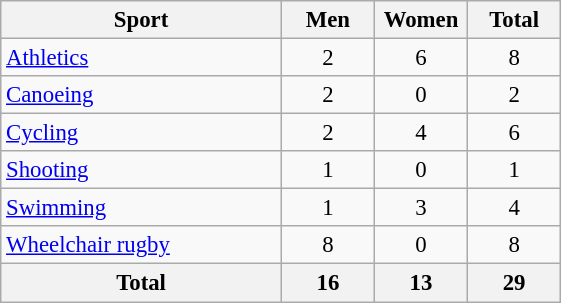<table class="wikitable sortable" style="text-align:center; font-size:95%">
<tr>
<th width=180>Sport</th>
<th width=55>Men</th>
<th width=55>Women</th>
<th width=55>Total</th>
</tr>
<tr>
<td align=left><a href='#'>Athletics</a></td>
<td>2</td>
<td>6</td>
<td>8</td>
</tr>
<tr>
<td align=left><a href='#'>Canoeing</a></td>
<td>2</td>
<td>0</td>
<td>2</td>
</tr>
<tr>
<td align=left><a href='#'>Cycling</a></td>
<td>2</td>
<td>4</td>
<td>6</td>
</tr>
<tr>
<td align=left><a href='#'>Shooting</a></td>
<td>1</td>
<td>0</td>
<td>1</td>
</tr>
<tr>
<td align=left><a href='#'>Swimming</a></td>
<td>1</td>
<td>3</td>
<td>4</td>
</tr>
<tr>
<td align=left><a href='#'>Wheelchair rugby</a></td>
<td>8</td>
<td>0</td>
<td>8</td>
</tr>
<tr class="sortbottom">
<th>Total</th>
<th>16</th>
<th>13</th>
<th>29</th>
</tr>
</table>
